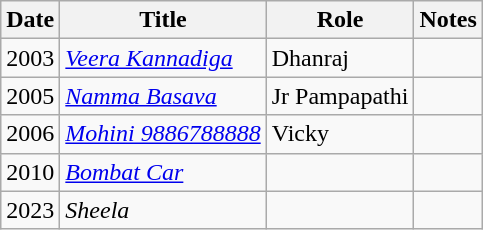<table class="wikitable sortable">
<tr>
<th>Date</th>
<th>Title</th>
<th>Role</th>
<th>Notes</th>
</tr>
<tr>
<td>2003</td>
<td><em><a href='#'>Veera Kannadiga</a></em></td>
<td>Dhanraj</td>
<td></td>
</tr>
<tr>
<td>2005</td>
<td><em><a href='#'>Namma Basava</a></em></td>
<td>Jr Pampapathi</td>
<td></td>
</tr>
<tr>
<td>2006</td>
<td><em><a href='#'>Mohini 9886788888</a></em></td>
<td>Vicky</td>
<td></td>
</tr>
<tr>
<td>2010</td>
<td><em><a href='#'>Bombat Car</a></em></td>
<td></td>
<td></td>
</tr>
<tr>
<td>2023</td>
<td><em>Sheela</em></td>
<td></td>
<td></td>
</tr>
</table>
